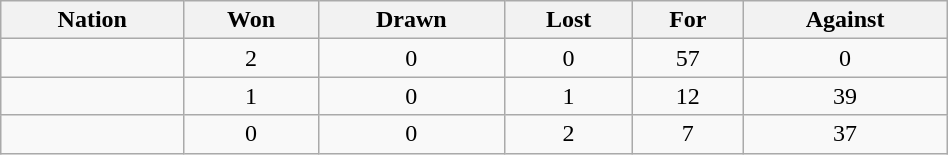<table class="wikitable" style="text-align: center; width:50%">
<tr>
<th>Nation</th>
<th>Won</th>
<th>Drawn</th>
<th>Lost</th>
<th>For</th>
<th>Against</th>
</tr>
<tr>
<td align=left></td>
<td>2</td>
<td>0</td>
<td>0</td>
<td>57</td>
<td>0</td>
</tr>
<tr>
<td align=left></td>
<td>1</td>
<td>0</td>
<td>1</td>
<td>12</td>
<td>39</td>
</tr>
<tr>
<td align=left></td>
<td>0</td>
<td>0</td>
<td>2</td>
<td>7</td>
<td>37</td>
</tr>
</table>
